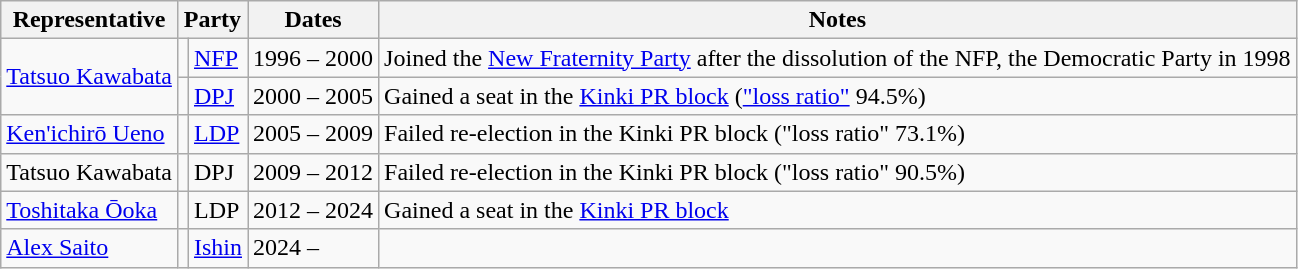<table class=wikitable>
<tr valign=bottom>
<th>Representative</th>
<th colspan="2">Party</th>
<th>Dates</th>
<th>Notes</th>
</tr>
<tr>
<td rowspan="2"><a href='#'>Tatsuo Kawabata</a></td>
<td bgcolor=></td>
<td><a href='#'>NFP</a></td>
<td>1996 – 2000</td>
<td>Joined the <a href='#'>New Fraternity Party</a> after the dissolution of the NFP, the Democratic Party in 1998</td>
</tr>
<tr>
<td bgcolor=></td>
<td><a href='#'>DPJ</a></td>
<td>2000 – 2005</td>
<td>Gained a seat in the <a href='#'>Kinki PR block</a> (<a href='#'>"loss ratio"</a> 94.5%)</td>
</tr>
<tr>
<td><a href='#'>Ken'ichirō Ueno</a></td>
<td bgcolor=></td>
<td><a href='#'>LDP</a></td>
<td>2005 – 2009</td>
<td>Failed re-election in the Kinki PR block ("loss ratio" 73.1%)</td>
</tr>
<tr>
<td>Tatsuo Kawabata</td>
<td bgcolor=></td>
<td>DPJ</td>
<td>2009 – 2012</td>
<td>Failed re-election in the Kinki PR block ("loss ratio" 90.5%)</td>
</tr>
<tr>
<td><a href='#'>Toshitaka Ōoka</a></td>
<td bgcolor=></td>
<td>LDP</td>
<td>2012 – 2024</td>
<td>Gained a seat in the <a href='#'>Kinki PR block</a></td>
</tr>
<tr>
<td><a href='#'>Alex Saito</a></td>
<td bgcolor=></td>
<td><a href='#'>Ishin</a></td>
<td>2024 –</td>
<td></td>
</tr>
</table>
